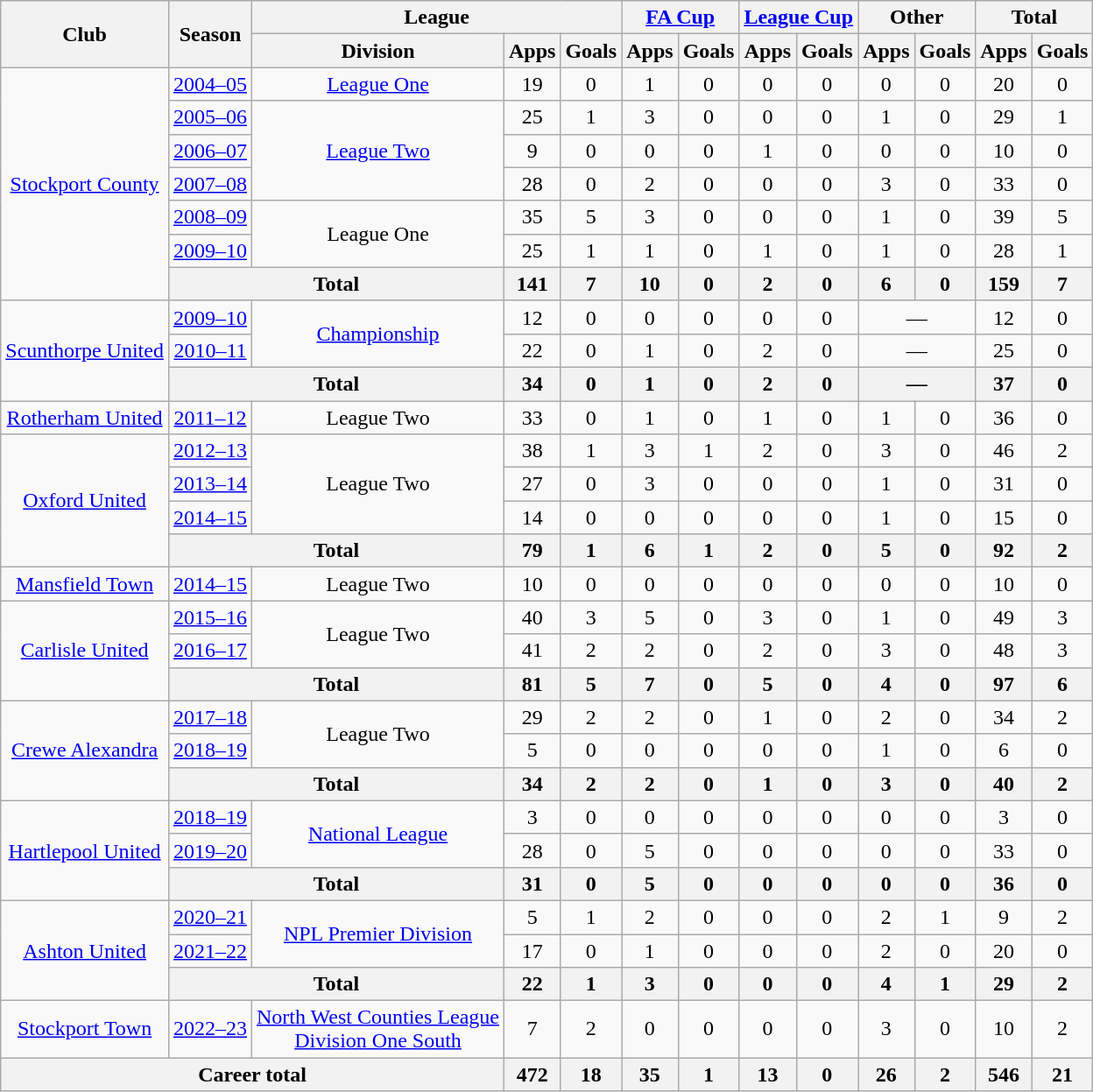<table class="wikitable" style="text-align:center">
<tr>
<th rowspan="2">Club</th>
<th rowspan="2">Season</th>
<th colspan="3">League</th>
<th colspan="2"><a href='#'>FA Cup</a></th>
<th colspan="2"><a href='#'>League Cup</a></th>
<th colspan="2">Other</th>
<th colspan="2">Total</th>
</tr>
<tr>
<th>Division</th>
<th>Apps</th>
<th>Goals</th>
<th>Apps</th>
<th>Goals</th>
<th>Apps</th>
<th>Goals</th>
<th>Apps</th>
<th>Goals</th>
<th>Apps</th>
<th>Goals</th>
</tr>
<tr>
<td rowspan="7"><a href='#'>Stockport County</a></td>
<td><a href='#'>2004–05</a></td>
<td><a href='#'>League One</a></td>
<td>19</td>
<td>0</td>
<td>1</td>
<td>0</td>
<td>0</td>
<td>0</td>
<td>0</td>
<td>0</td>
<td>20</td>
<td>0</td>
</tr>
<tr>
<td><a href='#'>2005–06</a></td>
<td rowspan="3"><a href='#'>League Two</a></td>
<td>25</td>
<td>1</td>
<td>3</td>
<td>0</td>
<td>0</td>
<td>0</td>
<td>1</td>
<td>0</td>
<td>29</td>
<td>1</td>
</tr>
<tr>
<td><a href='#'>2006–07</a></td>
<td>9</td>
<td>0</td>
<td>0</td>
<td>0</td>
<td>1</td>
<td>0</td>
<td>0</td>
<td>0</td>
<td>10</td>
<td>0</td>
</tr>
<tr>
<td><a href='#'>2007–08</a></td>
<td>28</td>
<td>0</td>
<td>2</td>
<td>0</td>
<td>0</td>
<td>0</td>
<td>3</td>
<td>0</td>
<td>33</td>
<td>0</td>
</tr>
<tr>
<td><a href='#'>2008–09</a></td>
<td rowspan="2">League One</td>
<td>35</td>
<td>5</td>
<td>3</td>
<td>0</td>
<td>0</td>
<td>0</td>
<td>1</td>
<td>0</td>
<td>39</td>
<td>5</td>
</tr>
<tr>
<td><a href='#'>2009–10</a></td>
<td>25</td>
<td>1</td>
<td>1</td>
<td>0</td>
<td>1</td>
<td>0</td>
<td>1</td>
<td>0</td>
<td>28</td>
<td>1</td>
</tr>
<tr>
<th colspan="2">Total</th>
<th>141</th>
<th>7</th>
<th>10</th>
<th>0</th>
<th>2</th>
<th>0</th>
<th>6</th>
<th>0</th>
<th>159</th>
<th>7</th>
</tr>
<tr>
<td rowspan="3"><a href='#'>Scunthorpe United</a></td>
<td><a href='#'>2009–10</a></td>
<td rowspan="2"><a href='#'>Championship</a></td>
<td>12</td>
<td>0</td>
<td>0</td>
<td>0</td>
<td>0</td>
<td>0</td>
<td colspan="2">—</td>
<td>12</td>
<td>0</td>
</tr>
<tr>
<td><a href='#'>2010–11</a></td>
<td>22</td>
<td>0</td>
<td>1</td>
<td>0</td>
<td>2</td>
<td>0</td>
<td colspan="2">—</td>
<td>25</td>
<td>0</td>
</tr>
<tr>
<th colspan="2">Total</th>
<th>34</th>
<th>0</th>
<th>1</th>
<th>0</th>
<th>2</th>
<th>0</th>
<th colspan="2">—</th>
<th>37</th>
<th>0</th>
</tr>
<tr>
<td><a href='#'>Rotherham United</a></td>
<td><a href='#'>2011–12</a></td>
<td>League Two</td>
<td>33</td>
<td>0</td>
<td>1</td>
<td>0</td>
<td>1</td>
<td>0</td>
<td>1</td>
<td>0</td>
<td>36</td>
<td>0</td>
</tr>
<tr>
<td rowspan="4"><a href='#'>Oxford United</a></td>
<td><a href='#'>2012–13</a></td>
<td rowspan="3">League Two</td>
<td>38</td>
<td>1</td>
<td>3</td>
<td>1</td>
<td>2</td>
<td>0</td>
<td>3</td>
<td>0</td>
<td>46</td>
<td>2</td>
</tr>
<tr>
<td><a href='#'>2013–14</a></td>
<td>27</td>
<td>0</td>
<td>3</td>
<td>0</td>
<td>0</td>
<td>0</td>
<td>1</td>
<td>0</td>
<td>31</td>
<td>0</td>
</tr>
<tr>
<td><a href='#'>2014–15</a></td>
<td>14</td>
<td>0</td>
<td>0</td>
<td>0</td>
<td>0</td>
<td>0</td>
<td>1</td>
<td>0</td>
<td>15</td>
<td>0</td>
</tr>
<tr>
<th colspan="2">Total</th>
<th>79</th>
<th>1</th>
<th>6</th>
<th>1</th>
<th>2</th>
<th>0</th>
<th>5</th>
<th>0</th>
<th>92</th>
<th>2</th>
</tr>
<tr>
<td><a href='#'>Mansfield Town</a></td>
<td><a href='#'>2014–15</a></td>
<td>League Two</td>
<td>10</td>
<td>0</td>
<td>0</td>
<td>0</td>
<td>0</td>
<td>0</td>
<td>0</td>
<td>0</td>
<td>10</td>
<td>0</td>
</tr>
<tr>
<td rowspan="3"><a href='#'>Carlisle United</a></td>
<td><a href='#'>2015–16</a></td>
<td rowspan="2">League Two</td>
<td>40</td>
<td>3</td>
<td>5</td>
<td>0</td>
<td>3</td>
<td>0</td>
<td>1</td>
<td>0</td>
<td>49</td>
<td>3</td>
</tr>
<tr>
<td><a href='#'>2016–17</a></td>
<td>41</td>
<td>2</td>
<td>2</td>
<td>0</td>
<td>2</td>
<td>0</td>
<td>3</td>
<td>0</td>
<td>48</td>
<td>3</td>
</tr>
<tr>
<th colspan="2">Total</th>
<th>81</th>
<th>5</th>
<th>7</th>
<th>0</th>
<th>5</th>
<th>0</th>
<th>4</th>
<th>0</th>
<th>97</th>
<th>6</th>
</tr>
<tr>
<td rowspan="3"><a href='#'>Crewe Alexandra</a></td>
<td><a href='#'>2017–18</a></td>
<td rowspan="2">League Two</td>
<td>29</td>
<td>2</td>
<td>2</td>
<td>0</td>
<td>1</td>
<td>0</td>
<td>2</td>
<td>0</td>
<td>34</td>
<td>2</td>
</tr>
<tr>
<td><a href='#'>2018–19</a></td>
<td>5</td>
<td>0</td>
<td>0</td>
<td>0</td>
<td>0</td>
<td>0</td>
<td>1</td>
<td>0</td>
<td>6</td>
<td>0</td>
</tr>
<tr>
<th colspan="2">Total</th>
<th>34</th>
<th>2</th>
<th>2</th>
<th>0</th>
<th>1</th>
<th>0</th>
<th>3</th>
<th>0</th>
<th>40</th>
<th>2</th>
</tr>
<tr>
<td rowspan="3"><a href='#'>Hartlepool United</a></td>
<td><a href='#'>2018–19</a></td>
<td rowspan="2"><a href='#'>National League</a></td>
<td>3</td>
<td>0</td>
<td>0</td>
<td>0</td>
<td>0</td>
<td>0</td>
<td>0</td>
<td>0</td>
<td>3</td>
<td>0</td>
</tr>
<tr>
<td><a href='#'>2019–20</a></td>
<td>28</td>
<td>0</td>
<td>5</td>
<td>0</td>
<td>0</td>
<td>0</td>
<td>0</td>
<td>0</td>
<td>33</td>
<td>0</td>
</tr>
<tr>
<th colspan="2">Total</th>
<th>31</th>
<th>0</th>
<th>5</th>
<th>0</th>
<th>0</th>
<th>0</th>
<th>0</th>
<th>0</th>
<th>36</th>
<th>0</th>
</tr>
<tr>
<td rowspan="3"><a href='#'>Ashton United</a></td>
<td><a href='#'>2020–21</a></td>
<td rowspan="2"><a href='#'>NPL Premier Division</a></td>
<td>5</td>
<td>1</td>
<td>2</td>
<td>0</td>
<td>0</td>
<td>0</td>
<td>2</td>
<td>1</td>
<td>9</td>
<td>2</td>
</tr>
<tr>
<td><a href='#'>2021–22</a></td>
<td>17</td>
<td>0</td>
<td>1</td>
<td>0</td>
<td>0</td>
<td>0</td>
<td>2</td>
<td>0</td>
<td>20</td>
<td>0</td>
</tr>
<tr>
<th colspan="2">Total</th>
<th>22</th>
<th>1</th>
<th>3</th>
<th>0</th>
<th>0</th>
<th>0</th>
<th>4</th>
<th>1</th>
<th>29</th>
<th>2</th>
</tr>
<tr>
<td><a href='#'>Stockport Town</a></td>
<td><a href='#'>2022–23</a></td>
<td><a href='#'>North West Counties League<br>Division One South</a></td>
<td>7</td>
<td>2</td>
<td>0</td>
<td>0</td>
<td>0</td>
<td>0</td>
<td>3</td>
<td>0</td>
<td>10</td>
<td>2</td>
</tr>
<tr>
<th colspan="3">Career total</th>
<th>472</th>
<th>18</th>
<th>35</th>
<th>1</th>
<th>13</th>
<th>0</th>
<th>26</th>
<th>2</th>
<th>546</th>
<th>21</th>
</tr>
</table>
